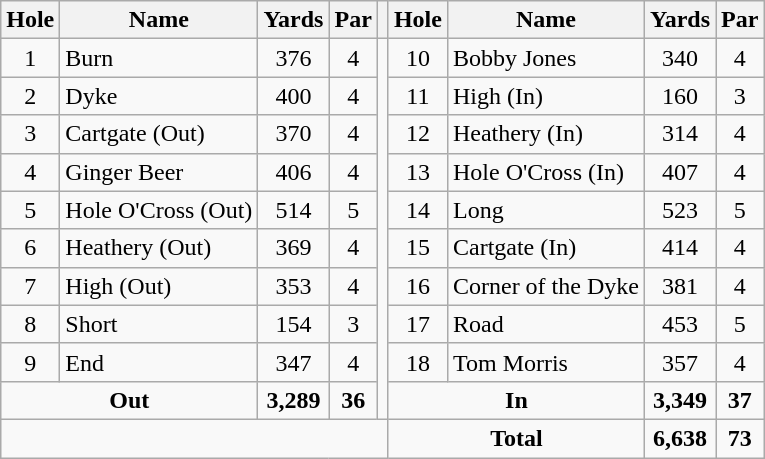<table class=wikitable>
<tr>
<th>Hole</th>
<th>Name</th>
<th>Yards</th>
<th>Par</th>
<th></th>
<th>Hole</th>
<th>Name</th>
<th>Yards</th>
<th>Par</th>
</tr>
<tr>
<td align=center>1</td>
<td>Burn</td>
<td align=center>376</td>
<td align=center>4</td>
<td rowspan=10></td>
<td align=center>10</td>
<td>Bobby Jones</td>
<td align=center>340</td>
<td align=center>4</td>
</tr>
<tr>
<td align=center>2</td>
<td>Dyke</td>
<td align=center>400</td>
<td align=center>4</td>
<td align=center>11</td>
<td>High (In)</td>
<td align=center>160</td>
<td align=center>3</td>
</tr>
<tr>
<td align=center>3</td>
<td>Cartgate (Out)</td>
<td align=center>370</td>
<td align=center>4</td>
<td align=center>12</td>
<td>Heathery (In)</td>
<td align=center>314</td>
<td align=center>4</td>
</tr>
<tr>
<td align=center>4</td>
<td>Ginger Beer</td>
<td align=center>406</td>
<td align=center>4</td>
<td align=center>13</td>
<td>Hole O'Cross (In)</td>
<td align=center>407</td>
<td align=center>4</td>
</tr>
<tr>
<td align=center>5</td>
<td>Hole O'Cross (Out)</td>
<td align=center>514</td>
<td align=center>5</td>
<td align=center>14</td>
<td>Long</td>
<td align=center>523</td>
<td align=center>5</td>
</tr>
<tr>
<td align=center>6</td>
<td>Heathery (Out)</td>
<td align=center>369</td>
<td align=center>4</td>
<td align=center>15</td>
<td>Cartgate (In)</td>
<td align=center>414</td>
<td align=center>4</td>
</tr>
<tr>
<td align=center>7</td>
<td>High (Out)</td>
<td align=center>353</td>
<td align=center>4</td>
<td align=center>16</td>
<td>Corner of the Dyke</td>
<td align=center>381</td>
<td align=center>4</td>
</tr>
<tr>
<td align=center>8</td>
<td>Short</td>
<td align=center>154</td>
<td align=center>3</td>
<td align=center>17</td>
<td>Road</td>
<td align=center>453</td>
<td align=center>5</td>
</tr>
<tr>
<td align=center>9</td>
<td>End</td>
<td align=center>347</td>
<td align=center>4</td>
<td align=center>18</td>
<td>Tom Morris</td>
<td align=center>357</td>
<td align=center>4</td>
</tr>
<tr>
<td colspan=2 align=center><strong>Out</strong></td>
<td align=center><strong>3,289</strong></td>
<td align=center><strong>36</strong></td>
<td colspan=2 align=center><strong>In</strong></td>
<td align=center><strong>3,349</strong></td>
<td align=center><strong>37</strong></td>
</tr>
<tr>
<td colspan=5></td>
<td colspan=2 align=center><strong>Total</strong></td>
<td align=center><strong>6,638</strong></td>
<td align=center><strong>73</strong></td>
</tr>
</table>
